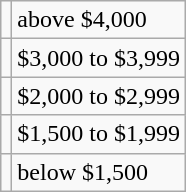<table class="wikitable">
<tr>
<td></td>
<td>above $4,000</td>
</tr>
<tr>
<td></td>
<td>$3,000 to $3,999</td>
</tr>
<tr>
<td></td>
<td>$2,000 to $2,999</td>
</tr>
<tr>
<td></td>
<td>$1,500 to $1,999</td>
</tr>
<tr>
<td></td>
<td>below $1,500</td>
</tr>
</table>
